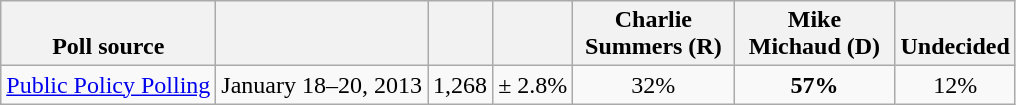<table class="wikitable" style="text-align:center">
<tr valign= bottom>
<th>Poll source</th>
<th></th>
<th></th>
<th></th>
<th style="width:100px;">Charlie<br>Summers (R)</th>
<th style="width:100px;">Mike<br>Michaud (D)</th>
<th>Undecided</th>
</tr>
<tr>
<td align=left><a href='#'>Public Policy Polling</a></td>
<td>January 18–20, 2013</td>
<td>1,268</td>
<td>± 2.8%</td>
<td>32%</td>
<td><strong>57%</strong></td>
<td>12%</td>
</tr>
</table>
